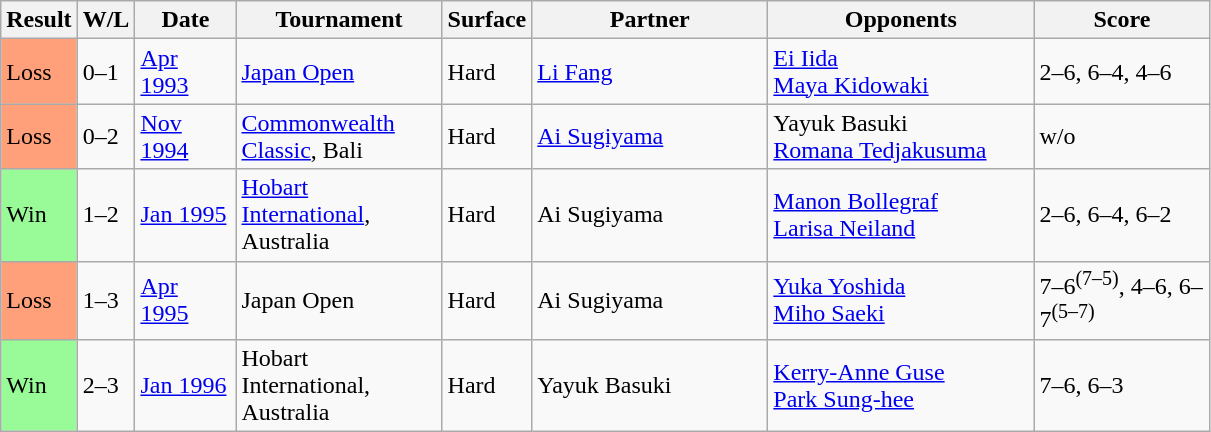<table class="sortable wikitable">
<tr>
<th style="width:40px">Result</th>
<th style="width:30px" class="unsortable">W/L</th>
<th style="width:60px">Date</th>
<th style="width:130px">Tournament</th>
<th style="width:50px">Surface</th>
<th style="width:150px">Partner</th>
<th style="width:170px">Opponents</th>
<th style="width:110px" class="unsortable">Score</th>
</tr>
<tr>
<td style="background:#ffa07a;">Loss</td>
<td>0–1</td>
<td><a href='#'>Apr 1993</a></td>
<td><a href='#'>Japan Open</a></td>
<td>Hard</td>
<td> <a href='#'>Li Fang</a></td>
<td> <a href='#'>Ei Iida</a> <br>  <a href='#'>Maya Kidowaki</a></td>
<td>2–6, 6–4, 4–6</td>
</tr>
<tr>
<td style="background:#ffa07a;">Loss</td>
<td>0–2</td>
<td><a href='#'>Nov 1994</a></td>
<td><a href='#'>Commonwealth Classic</a>, Bali</td>
<td>Hard</td>
<td> <a href='#'>Ai Sugiyama</a></td>
<td> Yayuk Basuki <br>  <a href='#'>Romana Tedjakusuma</a></td>
<td>w/o</td>
</tr>
<tr>
<td style="background:#98fb98;">Win</td>
<td>1–2</td>
<td><a href='#'>Jan 1995</a></td>
<td><a href='#'>Hobart International</a>, Australia</td>
<td>Hard</td>
<td> Ai Sugiyama</td>
<td> <a href='#'>Manon Bollegraf</a> <br>  <a href='#'>Larisa Neiland</a></td>
<td>2–6, 6–4, 6–2</td>
</tr>
<tr>
<td style="background:#ffa07a;">Loss</td>
<td>1–3</td>
<td><a href='#'>Apr 1995</a></td>
<td>Japan Open</td>
<td>Hard</td>
<td> Ai Sugiyama</td>
<td> <a href='#'>Yuka Yoshida</a> <br>  <a href='#'>Miho Saeki</a></td>
<td>7–6<sup>(7–5)</sup>, 4–6, 6–7<sup>(5–7)</sup></td>
</tr>
<tr>
<td style="background:#98fb98;">Win</td>
<td>2–3</td>
<td><a href='#'>Jan 1996</a></td>
<td>Hobart International, Australia</td>
<td>Hard</td>
<td> Yayuk Basuki</td>
<td> <a href='#'>Kerry-Anne Guse</a> <br>  <a href='#'>Park Sung-hee</a></td>
<td>7–6, 6–3</td>
</tr>
</table>
